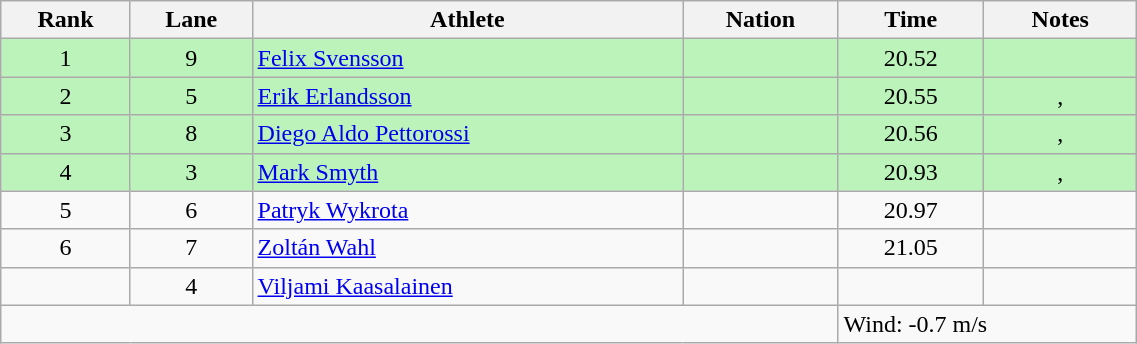<table class="wikitable sortable" style="text-align:center;width: 60%;">
<tr>
<th scope="col">Rank</th>
<th scope="col">Lane</th>
<th scope="col">Athlete</th>
<th scope="col">Nation</th>
<th scope="col">Time</th>
<th scope="col">Notes</th>
</tr>
<tr bgcolor=bbf3bb>
<td>1</td>
<td>9</td>
<td align=left><a href='#'>Felix Svensson</a></td>
<td align=left></td>
<td>20.52</td>
<td></td>
</tr>
<tr bgcolor=bbf3bb>
<td>2</td>
<td>5</td>
<td align=left><a href='#'>Erik Erlandsson</a></td>
<td align=left></td>
<td>20.55</td>
<td>, </td>
</tr>
<tr bgcolor=bbf3bb>
<td>3</td>
<td>8</td>
<td align=left><a href='#'>Diego Aldo Pettorossi</a></td>
<td align=left></td>
<td>20.56</td>
<td>, </td>
</tr>
<tr bgcolor=bbf3bb>
<td>4</td>
<td>3</td>
<td align=left><a href='#'>Mark Smyth</a></td>
<td align=left></td>
<td>20.93</td>
<td>, </td>
</tr>
<tr>
<td>5</td>
<td>6</td>
<td align=left><a href='#'>Patryk Wykrota</a></td>
<td align=left></td>
<td>20.97</td>
<td></td>
</tr>
<tr>
<td>6</td>
<td>7</td>
<td align=left><a href='#'>Zoltán Wahl</a></td>
<td align=left></td>
<td>21.05</td>
<td></td>
</tr>
<tr>
<td></td>
<td>4</td>
<td align=left><a href='#'>Viljami Kaasalainen</a></td>
<td align=left></td>
<td></td>
<td></td>
</tr>
<tr class="sortbottom">
<td colspan="4"></td>
<td colspan="2" style="text-align:left;">Wind: -0.7 m/s</td>
</tr>
</table>
